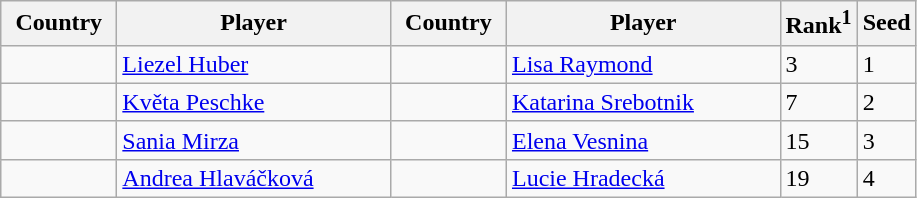<table class="sortable wikitable">
<tr>
<th width="70">Country</th>
<th width="175">Player</th>
<th width="70">Country</th>
<th width="175">Player</th>
<th>Rank<sup>1</sup></th>
<th>Seed</th>
</tr>
<tr>
<td></td>
<td><a href='#'>Liezel Huber</a></td>
<td></td>
<td><a href='#'>Lisa Raymond</a></td>
<td>3</td>
<td>1</td>
</tr>
<tr>
<td></td>
<td><a href='#'>Květa Peschke</a></td>
<td></td>
<td><a href='#'>Katarina Srebotnik</a></td>
<td>7</td>
<td>2</td>
</tr>
<tr>
<td></td>
<td><a href='#'>Sania Mirza</a></td>
<td></td>
<td><a href='#'>Elena Vesnina</a></td>
<td>15</td>
<td>3</td>
</tr>
<tr>
<td></td>
<td><a href='#'>Andrea Hlaváčková</a></td>
<td></td>
<td><a href='#'>Lucie Hradecká</a></td>
<td>19</td>
<td>4</td>
</tr>
</table>
